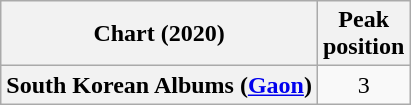<table class="wikitable sortable plainrowheaders" style="text-align:center">
<tr>
<th scope="col">Chart (2020)</th>
<th scope="col">Peak<br>position</th>
</tr>
<tr>
<th scope="row">South Korean Albums (<a href='#'>Gaon</a>)</th>
<td>3</td>
</tr>
</table>
